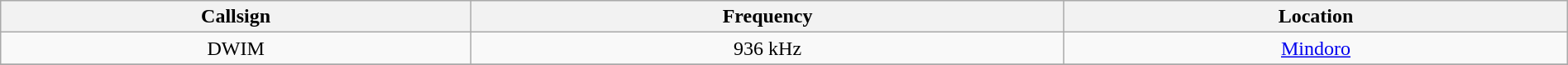<table class="wikitable" style="width:100%; text-align:center;">
<tr>
<th>Callsign</th>
<th>Frequency</th>
<th>Location</th>
</tr>
<tr>
<td>DWIM</td>
<td>936 kHz</td>
<td><a href='#'>Mindoro</a></td>
</tr>
<tr>
</tr>
</table>
